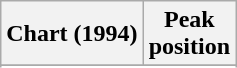<table class="wikitable sortable plainrowheaders">
<tr>
<th>Chart (1994)</th>
<th>Peak<br>position</th>
</tr>
<tr>
</tr>
<tr>
</tr>
<tr>
</tr>
<tr>
</tr>
<tr>
</tr>
</table>
